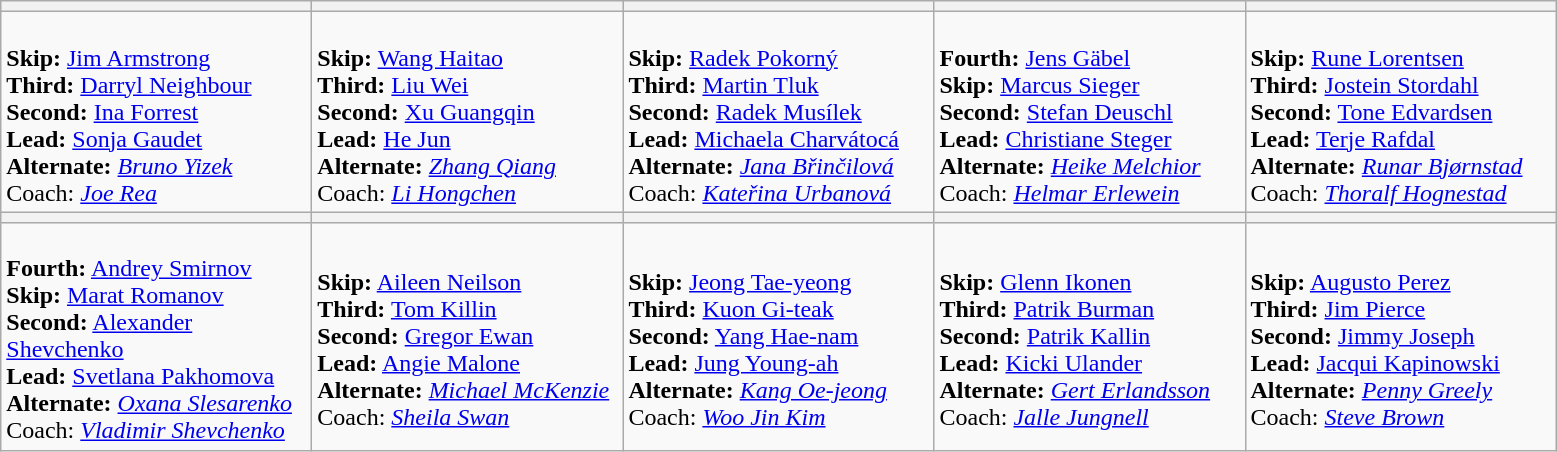<table class="wikitable">
<tr>
<th bgcolor="#efefef" width="200"></th>
<th bgcolor="#efefef" width="200"></th>
<th bgcolor="#efefef" width="200"></th>
<th bgcolor="#efefef" width="200"></th>
<th bgcolor="#efefef" width="200"></th>
</tr>
<tr>
<td><br><strong>Skip:</strong> <a href='#'>Jim Armstrong</a><br>
<strong>Third:</strong> <a href='#'>Darryl Neighbour</a><br>
<strong>Second:</strong> <a href='#'>Ina Forrest</a><br>
<strong>Lead:</strong> <a href='#'>Sonja Gaudet</a><br>
<strong>Alternate:</strong> <em><a href='#'>Bruno Yizek</a></em><br>
Coach: <em><a href='#'>Joe Rea</a></em></td>
<td><br><strong>Skip:</strong> <a href='#'>Wang Haitao</a><br>
<strong>Third:</strong> <a href='#'>Liu Wei</a><br>
<strong>Second:</strong> <a href='#'>Xu Guangqin</a><br>
<strong>Lead:</strong> <a href='#'>He Jun</a><br>
<strong>Alternate:</strong> <em><a href='#'>Zhang Qiang</a></em><br>
Coach: <em><a href='#'>Li Hongchen</a></em></td>
<td><br><strong>Skip:</strong> <a href='#'>Radek Pokorný</a><br>
<strong>Third:</strong> <a href='#'>Martin Tluk</a><br>
<strong>Second:</strong> <a href='#'>Radek Musílek</a><br>
<strong>Lead:</strong> <a href='#'>Michaela Charvátocá</a><br>
<strong>Alternate:</strong> <em><a href='#'>Jana Břinčilová</a></em><br>
Coach: <em><a href='#'>Kateřina Urbanová</a></em></td>
<td><br><strong>Fourth:</strong> <a href='#'>Jens Gäbel</a><br>
<strong>Skip:</strong> <a href='#'>Marcus Sieger</a><br>
<strong>Second:</strong> <a href='#'>Stefan Deuschl</a><br>
<strong>Lead:</strong> <a href='#'>Christiane Steger</a><br>
<strong>Alternate:</strong> <em><a href='#'>Heike Melchior</a></em><br>
Coach: <em><a href='#'>Helmar Erlewein</a></em></td>
<td><br><strong>Skip:</strong> <a href='#'>Rune Lorentsen</a><br>
<strong>Third:</strong> <a href='#'>Jostein Stordahl</a><br>
<strong>Second:</strong> <a href='#'>Tone Edvardsen</a><br>
<strong>Lead:</strong> <a href='#'>Terje Rafdal</a><br>
<strong>Alternate:</strong> <em><a href='#'>Runar Bjørnstad</a></em><br>
Coach: <em><a href='#'>Thoralf Hognestad</a></em></td>
</tr>
<tr>
<th bgcolor="#efefef" width="200"></th>
<th bgcolor="#efefef" width="200"></th>
<th bgcolor="#efefef" width="200"></th>
<th bgcolor="#efefef" width="200"></th>
<th bgcolor="#efefef" width="200"></th>
</tr>
<tr>
<td><br><strong>Fourth:</strong> <a href='#'>Andrey Smirnov</a><br>
<strong>Skip:</strong> <a href='#'>Marat Romanov</a><br>
<strong>Second:</strong> <a href='#'>Alexander Shevchenko</a><br>
<strong>Lead:</strong> <a href='#'>Svetlana Pakhomova</a><br>
<strong>Alternate:</strong> <em><a href='#'>Oxana Slesarenko</a></em><br>
Coach: <em><a href='#'>Vladimir Shevchenko</a></em></td>
<td><br><strong>Skip:</strong> <a href='#'>Aileen Neilson</a><br>
<strong>Third:</strong> <a href='#'>Tom Killin</a><br>
<strong>Second:</strong> <a href='#'>Gregor Ewan</a><br>
<strong>Lead:</strong> <a href='#'>Angie Malone</a><br>
<strong>Alternate:</strong> <em><a href='#'>Michael McKenzie</a></em><br>
Coach: <em><a href='#'>Sheila Swan</a></em></td>
<td><br><strong>Skip:</strong> <a href='#'>Jeong Tae-yeong</a><br>
<strong>Third:</strong> <a href='#'>Kuon Gi-teak</a><br>
<strong>Second:</strong> <a href='#'>Yang Hae-nam</a><br>
<strong>Lead:</strong> <a href='#'>Jung Young-ah</a><br>
<strong>Alternate:</strong> <em><a href='#'>Kang Oe-jeong</a></em><br>
Coach: <em><a href='#'>Woo Jin Kim</a></em></td>
<td><br><strong>Skip:</strong> <a href='#'>Glenn Ikonen</a><br>
<strong>Third:</strong> <a href='#'>Patrik Burman</a><br>
<strong>Second:</strong> <a href='#'>Patrik Kallin</a><br>
<strong>Lead:</strong> <a href='#'>Kicki Ulander</a><br>
<strong>Alternate:</strong> <em><a href='#'>Gert Erlandsson</a></em><br>
Coach: <em><a href='#'>Jalle Jungnell</a></em></td>
<td><br><strong>Skip:</strong> <a href='#'>Augusto Perez</a><br>
<strong>Third:</strong> <a href='#'>Jim Pierce</a><br>
<strong>Second:</strong> <a href='#'>Jimmy Joseph</a><br>
<strong>Lead:</strong> <a href='#'>Jacqui Kapinowski</a><br>
<strong>Alternate:</strong> <em><a href='#'>Penny Greely</a></em><br>
Coach: <em><a href='#'>Steve Brown</a></em></td>
</tr>
</table>
